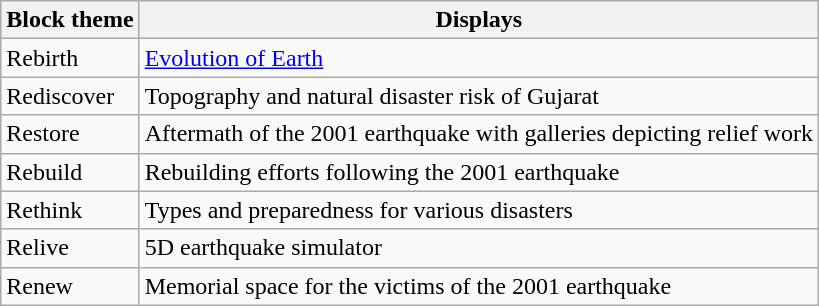<table class="wikitable">
<tr>
<th>Block theme</th>
<th>Displays</th>
</tr>
<tr>
<td>Rebirth</td>
<td><a href='#'>Evolution of Earth</a></td>
</tr>
<tr>
<td>Rediscover</td>
<td>Topography and natural disaster risk of Gujarat</td>
</tr>
<tr>
<td>Restore</td>
<td>Aftermath of the 2001 earthquake with galleries depicting relief work</td>
</tr>
<tr>
<td>Rebuild</td>
<td>Rebuilding efforts following the 2001 earthquake</td>
</tr>
<tr>
<td>Rethink</td>
<td>Types and preparedness for various disasters</td>
</tr>
<tr>
<td>Relive</td>
<td>5D earthquake simulator</td>
</tr>
<tr>
<td>Renew</td>
<td>Memorial space for the victims of the 2001 earthquake</td>
</tr>
</table>
